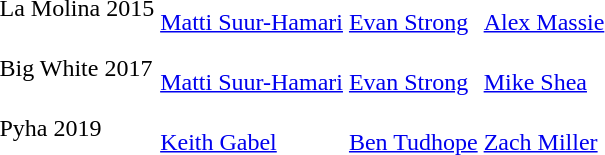<table>
<tr>
<td>La Molina 2015</td>
<td><br><a href='#'>Matti Suur-Hamari</a></td>
<td><br><a href='#'>Evan Strong</a></td>
<td><br><a href='#'>Alex Massie</a></td>
</tr>
<tr>
<td>Big White 2017</td>
<td><br><a href='#'>Matti Suur-Hamari</a></td>
<td><br><a href='#'>Evan Strong</a></td>
<td><br><a href='#'>Mike Shea</a></td>
</tr>
<tr>
<td>Pyha 2019</td>
<td><br><a href='#'>Keith Gabel</a></td>
<td><br><a href='#'>Ben Tudhope</a></td>
<td><br><a href='#'>Zach Miller</a></td>
</tr>
</table>
